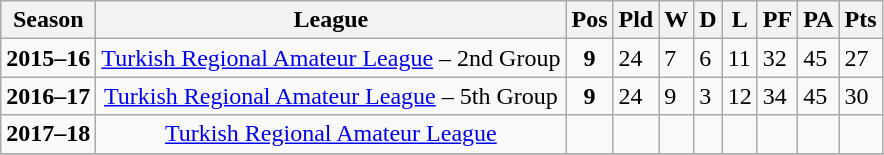<table class="wikitable">
<tr>
<th>Season</th>
<th>League</th>
<th>Pos</th>
<th>Pld</th>
<th>W</th>
<th>D</th>
<th>L</th>
<th>PF</th>
<th>PA</th>
<th>Pts</th>
</tr>
<tr>
<td><strong>2015–16</strong></td>
<td style="text-align:center;"><a href='#'>Turkish Regional Amateur League</a> – 2nd Group</td>
<td style="text-align:center;"><strong>9</strong></td>
<td>24</td>
<td>7</td>
<td>6</td>
<td>11</td>
<td>32</td>
<td>45</td>
<td>27</td>
</tr>
<tr>
<td><strong>2016–17</strong></td>
<td style="text-align:center;"><a href='#'>Turkish Regional Amateur League</a> – 5th Group</td>
<td style="text-align:center;"><strong>9</strong></td>
<td>24</td>
<td>9</td>
<td>3</td>
<td>12</td>
<td>34</td>
<td>45</td>
<td>30</td>
</tr>
<tr>
<td><strong>2017–18</strong></td>
<td style="text-align:center;"><a href='#'>Turkish Regional Amateur League</a></td>
<td style="text-align:center;"><em> </em></td>
<td></td>
<td></td>
<td></td>
<td></td>
<td></td>
<td></td>
<td></td>
</tr>
<tr>
</tr>
</table>
